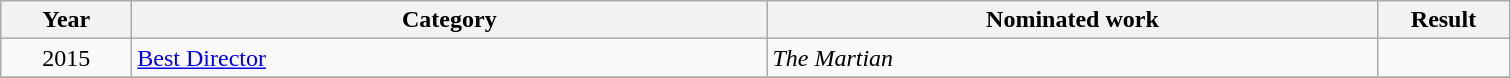<table class=wikitable>
<tr>
<th scope="col" style="width:5em;">Year</th>
<th scope="col" style="width:26em;">Category</th>
<th scope="col" style="width:25em;">Nominated work</th>
<th scope="col" style="width:5em;">Result</th>
</tr>
<tr>
<td style="text-align:center;">2015</td>
<td><a href='#'>Best Director</a></td>
<td><em>The Martian</em></td>
<td></td>
</tr>
<tr>
</tr>
</table>
